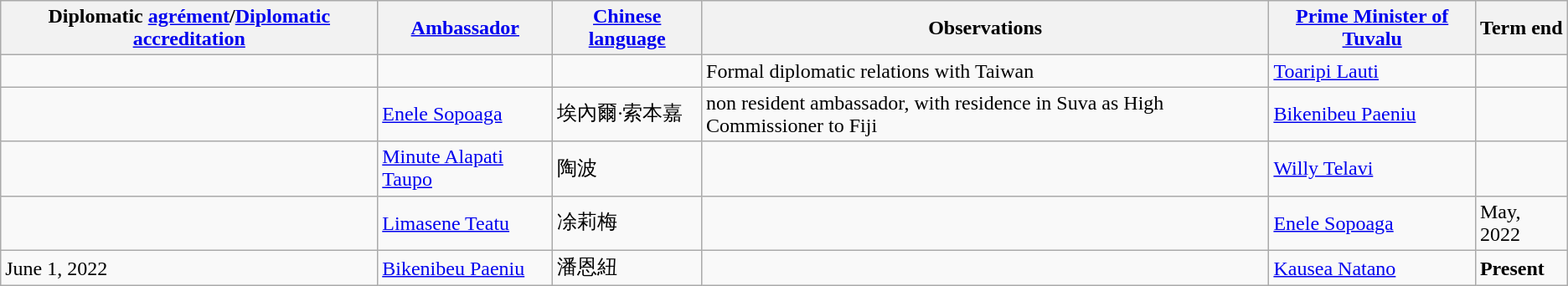<table class="wikitable sortable">
<tr>
<th>Diplomatic <a href='#'>agrément</a>/<a href='#'>Diplomatic accreditation</a></th>
<th><a href='#'>Ambassador</a></th>
<th><a href='#'>Chinese language</a></th>
<th>Observations</th>
<th><a href='#'>Prime Minister of Tuvalu</a></th>
<th>Term end</th>
</tr>
<tr>
<td></td>
<td></td>
<td></td>
<td>Formal diplomatic relations with Taiwan</td>
<td><a href='#'>Toaripi Lauti</a></td>
<td></td>
</tr>
<tr>
<td></td>
<td><a href='#'>Enele Sopoaga</a></td>
<td>埃內爾·索本嘉</td>
<td>non resident ambassador, with residence in Suva as High Commissioner to Fiji</td>
<td><a href='#'>Bikenibeu Paeniu</a></td>
<td></td>
</tr>
<tr>
<td></td>
<td><a href='#'>Minute Alapati Taupo</a></td>
<td>陶波</td>
<td></td>
<td><a href='#'>Willy Telavi</a></td>
<td></td>
</tr>
<tr>
<td></td>
<td><a href='#'>Limasene Teatu</a></td>
<td>凃莉梅</td>
<td></td>
<td><a href='#'>Enele Sopoaga</a></td>
<td>May, 2022</td>
</tr>
<tr>
<td>June 1, 2022</td>
<td><a href='#'>Bikenibeu Paeniu</a></td>
<td>潘恩紐</td>
<td></td>
<td><a href='#'>Kausea Natano</a></td>
<td><strong>Present</strong></td>
</tr>
</table>
